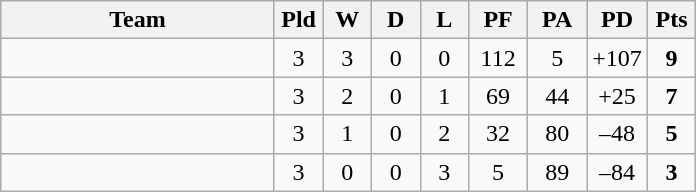<table class="wikitable" style="text-align:center;">
<tr>
<th width=175>Team</th>
<th width=25 abbr="Played">Pld</th>
<th width=25 abbr="Won">W</th>
<th width=25 abbr="Drawn">D</th>
<th width=25 abbr="Lost">L</th>
<th width=32 abbr="Points for">PF</th>
<th width=32 abbr="Points against">PA</th>
<th width=32 abbr="Points difference">PD</th>
<th width=25 abbr="Points">Pts</th>
</tr>
<tr>
<td align=left></td>
<td>3</td>
<td>3</td>
<td>0</td>
<td>0</td>
<td>112</td>
<td>5</td>
<td>+107</td>
<td><strong>9</strong></td>
</tr>
<tr>
<td align=left></td>
<td>3</td>
<td>2</td>
<td>0</td>
<td>1</td>
<td>69</td>
<td>44</td>
<td>+25</td>
<td><strong>7</strong></td>
</tr>
<tr>
<td align=left></td>
<td>3</td>
<td>1</td>
<td>0</td>
<td>2</td>
<td>32</td>
<td>80</td>
<td>–48</td>
<td><strong>5</strong></td>
</tr>
<tr>
<td align=left></td>
<td>3</td>
<td>0</td>
<td>0</td>
<td>3</td>
<td>5</td>
<td>89</td>
<td>–84</td>
<td><strong>3</strong></td>
</tr>
</table>
